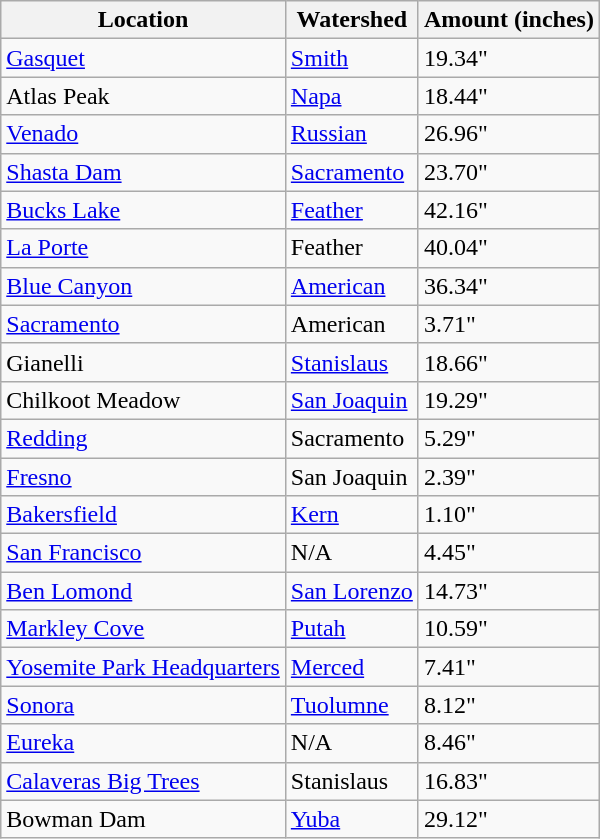<table class="wikitable">
<tr>
<th>Location</th>
<th>Watershed</th>
<th>Amount (inches)</th>
</tr>
<tr>
<td><a href='#'>Gasquet</a></td>
<td><a href='#'>Smith</a></td>
<td>19.34"</td>
</tr>
<tr>
<td>Atlas Peak</td>
<td><a href='#'>Napa</a></td>
<td>18.44"</td>
</tr>
<tr>
<td><a href='#'>Venado</a></td>
<td><a href='#'>Russian</a></td>
<td>26.96"</td>
</tr>
<tr>
<td><a href='#'>Shasta Dam</a></td>
<td><a href='#'>Sacramento</a></td>
<td>23.70"</td>
</tr>
<tr>
<td><a href='#'>Bucks Lake</a></td>
<td><a href='#'>Feather</a></td>
<td>42.16"</td>
</tr>
<tr>
<td><a href='#'>La Porte</a></td>
<td>Feather</td>
<td>40.04"</td>
</tr>
<tr>
<td><a href='#'>Blue Canyon</a></td>
<td><a href='#'>American</a></td>
<td>36.34"</td>
</tr>
<tr>
<td><a href='#'>Sacramento</a></td>
<td>American</td>
<td>3.71"</td>
</tr>
<tr>
<td>Gianelli</td>
<td><a href='#'>Stanislaus</a></td>
<td>18.66"</td>
</tr>
<tr>
<td>Chilkoot Meadow</td>
<td><a href='#'>San Joaquin</a></td>
<td>19.29"</td>
</tr>
<tr>
<td><a href='#'>Redding</a></td>
<td>Sacramento</td>
<td>5.29"</td>
</tr>
<tr>
<td><a href='#'>Fresno</a></td>
<td>San Joaquin</td>
<td>2.39"</td>
</tr>
<tr>
<td><a href='#'>Bakersfield</a></td>
<td><a href='#'>Kern</a></td>
<td>1.10"</td>
</tr>
<tr>
<td><a href='#'>San Francisco</a></td>
<td>N/A</td>
<td>4.45"</td>
</tr>
<tr>
<td><a href='#'>Ben Lomond</a></td>
<td><a href='#'>San Lorenzo</a></td>
<td>14.73"</td>
</tr>
<tr>
<td><a href='#'>Markley Cove</a></td>
<td><a href='#'>Putah</a></td>
<td>10.59"</td>
</tr>
<tr>
<td><a href='#'>Yosemite Park Headquarters</a></td>
<td><a href='#'>Merced</a></td>
<td>7.41"</td>
</tr>
<tr>
<td><a href='#'>Sonora</a></td>
<td><a href='#'>Tuolumne</a></td>
<td>8.12"</td>
</tr>
<tr>
<td><a href='#'>Eureka</a></td>
<td>N/A</td>
<td>8.46"</td>
</tr>
<tr>
<td><a href='#'>Calaveras Big Trees</a></td>
<td>Stanislaus</td>
<td>16.83"</td>
</tr>
<tr>
<td>Bowman Dam</td>
<td><a href='#'>Yuba</a></td>
<td>29.12"</td>
</tr>
</table>
